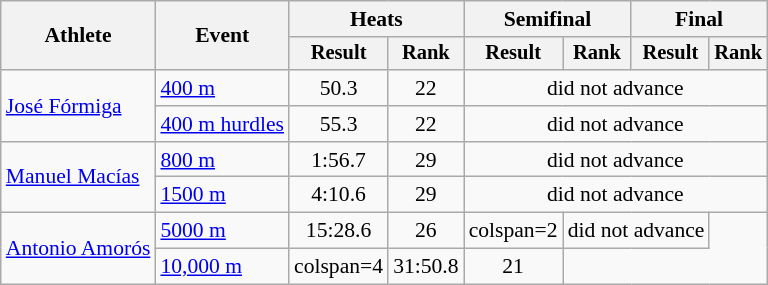<table class="wikitable" style="font-size:90%">
<tr>
<th rowspan="2">Athlete</th>
<th rowspan="2">Event</th>
<th colspan="2">Heats</th>
<th colspan="2">Semifinal</th>
<th colspan="2">Final</th>
</tr>
<tr style="font-size:95%">
<th>Result</th>
<th>Rank</th>
<th>Result</th>
<th>Rank</th>
<th>Result</th>
<th>Rank</th>
</tr>
<tr align=center>
<td align=left rowspan=2><a href='#'>José Fórmiga</a></td>
<td align=left><a href='#'>400 m</a></td>
<td>50.3</td>
<td>22</td>
<td colspan=4>did not advance</td>
</tr>
<tr align=center>
<td align=left><a href='#'>400 m hurdles</a></td>
<td>55.3</td>
<td>22</td>
<td colspan=4>did not advance</td>
</tr>
<tr align=center>
<td align=left rowspan=2><a href='#'>Manuel Macías</a></td>
<td align=left><a href='#'>800 m</a></td>
<td>1:56.7</td>
<td>29</td>
<td colspan=4>did not advance</td>
</tr>
<tr align=center>
<td align=left><a href='#'>1500 m</a></td>
<td>4:10.6</td>
<td>29</td>
<td colspan=4>did not advance</td>
</tr>
<tr align=center>
<td align=left rowspan=2><a href='#'>Antonio Amorós</a></td>
<td align=left><a href='#'>5000 m</a></td>
<td>15:28.6</td>
<td>26</td>
<td>colspan=2 </td>
<td colspan=2>did not advance</td>
</tr>
<tr align=center>
<td align=left><a href='#'>10,000 m</a></td>
<td>colspan=4 </td>
<td>31:50.8</td>
<td>21</td>
</tr>
</table>
